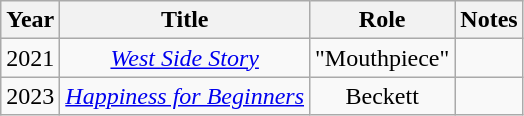<table class="wikitable" style="text-align:center; font-size: 100%;">
<tr>
<th>Year</th>
<th>Title</th>
<th>Role</th>
<th>Notes</th>
</tr>
<tr>
<td>2021</td>
<td><em><a href='#'>West Side Story</a></em></td>
<td>"Mouthpiece"</td>
<td></td>
</tr>
<tr>
<td>2023</td>
<td><em><a href='#'>Happiness for Beginners</a></em></td>
<td>Beckett</td>
<td></td>
</tr>
</table>
